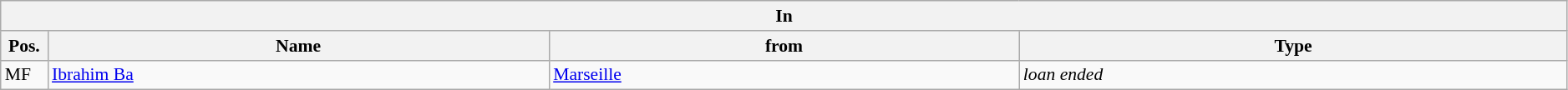<table class="wikitable" style="font-size:90%;width:99%;">
<tr>
<th colspan="4">In</th>
</tr>
<tr>
<th width=3%>Pos.</th>
<th width=32%>Name</th>
<th width=30%>from</th>
<th width=35%>Type</th>
</tr>
<tr>
<td>MF</td>
<td><a href='#'>Ibrahim Ba</a></td>
<td><a href='#'>Marseille</a></td>
<td><em>loan ended</em></td>
</tr>
</table>
